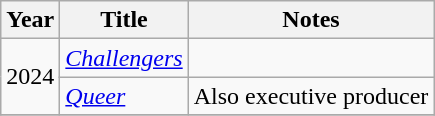<table class="wikitable plainrowheaders">
<tr>
<th scope="col">Year</th>
<th scope="col">Title</th>
<th scope="col">Notes</th>
</tr>
<tr>
<td rowspan="2">2024</td>
<td><em><a href='#'>Challengers</a></em></td>
<td></td>
</tr>
<tr>
<td><em><a href='#'>Queer</a></em></td>
<td>Also executive producer</td>
</tr>
<tr>
</tr>
</table>
